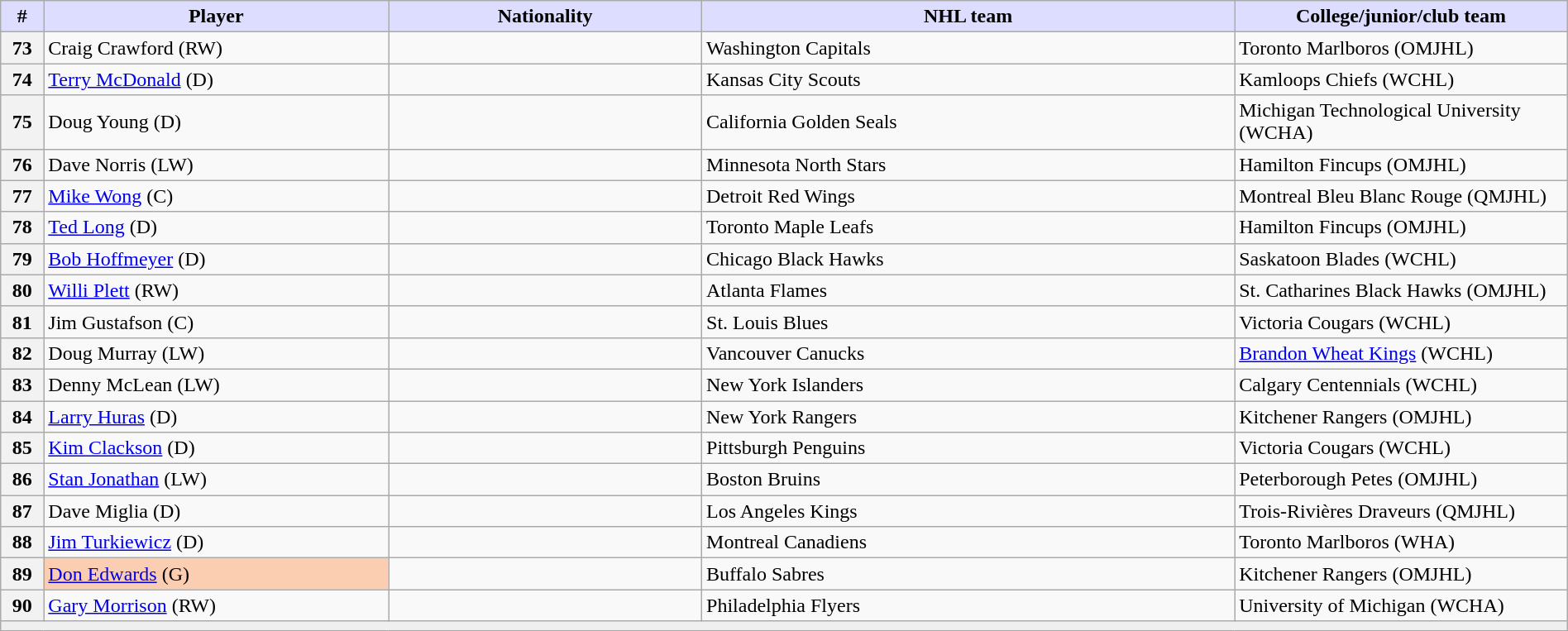<table class="wikitable" style="width: 100%">
<tr>
<th style="background:#ddf; width:2.75%;">#</th>
<th style="background:#ddf; width:22.0%;">Player</th>
<th style="background:#ddf; width:20.0%;">Nationality</th>
<th style="background:#ddf; width:34.0%;">NHL team</th>
<th style="background:#ddf; width:100.0%;">College/junior/club team</th>
</tr>
<tr>
<th>73</th>
<td>Craig Crawford (RW)</td>
<td></td>
<td>Washington Capitals</td>
<td>Toronto Marlboros (OMJHL)</td>
</tr>
<tr>
<th>74</th>
<td><a href='#'>Terry McDonald</a> (D)</td>
<td></td>
<td>Kansas City Scouts</td>
<td>Kamloops Chiefs (WCHL)</td>
</tr>
<tr>
<th>75</th>
<td>Doug Young (D)</td>
<td></td>
<td>California Golden Seals</td>
<td>Michigan Technological University (WCHA)</td>
</tr>
<tr>
<th>76</th>
<td>Dave Norris (LW)</td>
<td></td>
<td>Minnesota North Stars</td>
<td>Hamilton Fincups (OMJHL)</td>
</tr>
<tr>
<th>77</th>
<td><a href='#'>Mike Wong</a> (C)</td>
<td></td>
<td>Detroit Red Wings</td>
<td>Montreal Bleu Blanc Rouge (QMJHL)</td>
</tr>
<tr>
<th>78</th>
<td><a href='#'>Ted Long</a> (D)</td>
<td></td>
<td>Toronto Maple Leafs</td>
<td>Hamilton Fincups (OMJHL)</td>
</tr>
<tr>
<th>79</th>
<td><a href='#'>Bob Hoffmeyer</a> (D)</td>
<td></td>
<td>Chicago Black Hawks</td>
<td>Saskatoon Blades (WCHL)</td>
</tr>
<tr>
<th>80</th>
<td><a href='#'>Willi Plett</a> (RW)</td>
<td></td>
<td>Atlanta Flames</td>
<td>St. Catharines Black Hawks (OMJHL)</td>
</tr>
<tr>
<th>81</th>
<td>Jim Gustafson (C)</td>
<td></td>
<td>St. Louis Blues</td>
<td>Victoria Cougars (WCHL)</td>
</tr>
<tr>
<th>82</th>
<td>Doug Murray (LW)</td>
<td></td>
<td>Vancouver Canucks</td>
<td><a href='#'>Brandon Wheat Kings</a> (WCHL)</td>
</tr>
<tr>
<th>83</th>
<td>Denny McLean (LW)</td>
<td></td>
<td>New York Islanders</td>
<td>Calgary Centennials (WCHL)</td>
</tr>
<tr>
<th>84</th>
<td><a href='#'>Larry Huras</a> (D)</td>
<td></td>
<td>New York Rangers</td>
<td>Kitchener Rangers (OMJHL)</td>
</tr>
<tr>
<th>85</th>
<td><a href='#'>Kim Clackson</a> (D)</td>
<td></td>
<td>Pittsburgh Penguins</td>
<td>Victoria Cougars (WCHL)</td>
</tr>
<tr>
<th>86</th>
<td><a href='#'>Stan Jonathan</a> (LW)</td>
<td></td>
<td>Boston Bruins</td>
<td>Peterborough Petes (OMJHL)</td>
</tr>
<tr>
<th>87</th>
<td>Dave Miglia (D)</td>
<td></td>
<td>Los Angeles Kings</td>
<td>Trois-Rivières Draveurs (QMJHL)</td>
</tr>
<tr>
<th>88</th>
<td><a href='#'>Jim Turkiewicz</a> (D)</td>
<td></td>
<td>Montreal Canadiens</td>
<td>Toronto Marlboros (WHA)</td>
</tr>
<tr>
<th>89</th>
<td bgcolor="#FBCEB1"><a href='#'>Don Edwards</a> (G)</td>
<td></td>
<td>Buffalo Sabres</td>
<td>Kitchener Rangers (OMJHL)</td>
</tr>
<tr>
<th>90</th>
<td><a href='#'>Gary Morrison</a> (RW)</td>
<td></td>
<td>Philadelphia Flyers</td>
<td>University of Michigan (WCHA)</td>
</tr>
<tr>
<td align=center colspan="6" bgcolor="#efefef"></td>
</tr>
</table>
